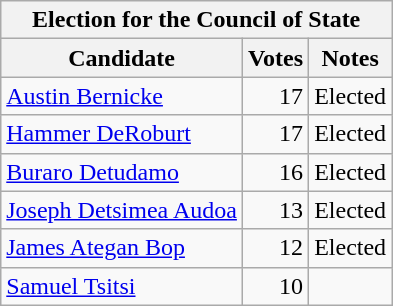<table class=wikitable style=text-align:right>
<tr>
<th colspan=3>Election for the Council of State</th>
</tr>
<tr>
<th>Candidate</th>
<th>Votes</th>
<th>Notes</th>
</tr>
<tr>
<td align=left><a href='#'>Austin Bernicke</a></td>
<td>17</td>
<td>Elected</td>
</tr>
<tr>
<td align=left><a href='#'>Hammer DeRoburt</a></td>
<td>17</td>
<td>Elected</td>
</tr>
<tr>
<td align=left><a href='#'>Buraro Detudamo</a></td>
<td>16</td>
<td>Elected</td>
</tr>
<tr>
<td align=left><a href='#'>Joseph Detsimea Audoa</a></td>
<td>13</td>
<td>Elected</td>
</tr>
<tr>
<td align=left><a href='#'>James Ategan Bop</a></td>
<td>12</td>
<td>Elected</td>
</tr>
<tr>
<td align=left><a href='#'>Samuel Tsitsi</a></td>
<td>10</td>
<td></td>
</tr>
</table>
